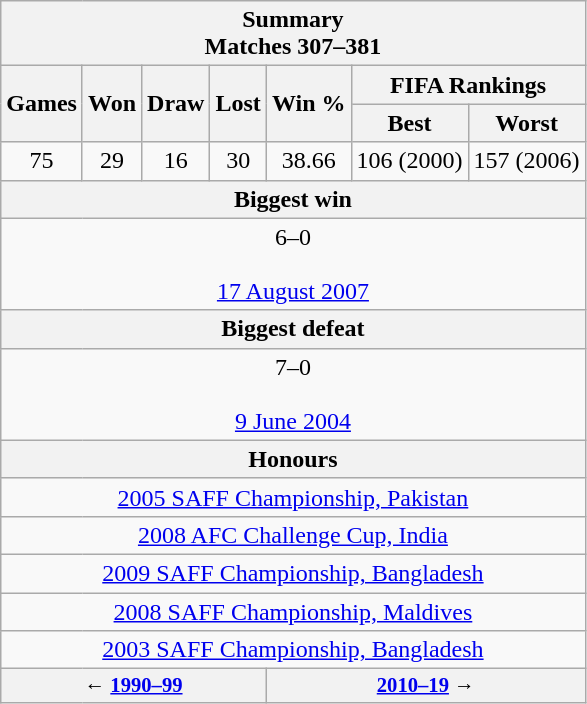<table Class = "wikitable" style="text-align:center;">
<tr>
<th colspan=7>Summary <br> Matches 307–381</th>
</tr>
<tr>
<th rowspan=2>Games</th>
<th rowspan=2>Won</th>
<th rowspan=2>Draw</th>
<th rowspan=2>Lost</th>
<th rowspan=2>Win %</th>
<th colspan=2>FIFA Rankings</th>
</tr>
<tr>
<th>Best</th>
<th>Worst</th>
</tr>
<tr>
<td>75</td>
<td>29</td>
<td>16</td>
<td>30</td>
<td>38.66</td>
<td>106 (2000)</td>
<td>157 (2006)</td>
</tr>
<tr>
<th colspan=7>Biggest win</th>
</tr>
<tr>
<td colspan=7> 6–0  <br><br><a href='#'>17 August 2007</a></td>
</tr>
<tr>
<th colspan=7>Biggest defeat</th>
</tr>
<tr>
<td colspan=7> 7–0  <br><br><a href='#'>9 June 2004</a></td>
</tr>
<tr>
<th colspan=7>Honours</th>
</tr>
<tr>
<td colspan=7> <a href='#'>2005 SAFF Championship, Pakistan</a></td>
</tr>
<tr>
<td colspan=7> <a href='#'>2008 AFC Challenge Cup, India</a></td>
</tr>
<tr>
<td colspan=7> <a href='#'>2009 SAFF Championship, Bangladesh</a></td>
</tr>
<tr>
<td colspan=7> <a href='#'>2008 SAFF Championship, Maldives</a></td>
</tr>
<tr>
<td colspan=7> <a href='#'>2003 SAFF Championship, Bangladesh</a></td>
</tr>
<tr>
<th colspan=4 style="font-size: 86%;">← <a href='#'>1990–99</a></th>
<th colspan=3 style="font-size: 86%;"><a href='#'>2010–19</a> →</th>
</tr>
</table>
